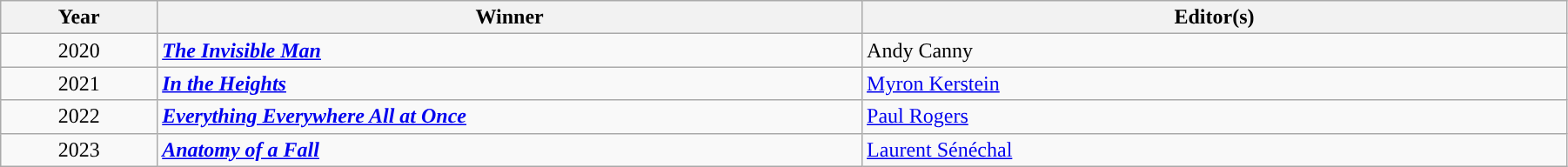<table class="wikitable" width="95%" cellpadding="5">
<tr>
<th width="10%">Year</th>
<th width="45%">Winner</th>
<th width="45%">Editor(s)</th>
</tr>
<tr>
<td align="center">2020</td>
<td><strong><em><a href='#'>The Invisible Man</a></em></strong></td>
<td>Andy Canny</td>
</tr>
<tr>
<td style="text-align:center">2021</td>
<td><strong><em><a href='#'>In the Heights</a></em></strong></td>
<td><a href='#'>Myron Kerstein</a></td>
</tr>
<tr>
<td style="text-align:center">2022</td>
<td><strong><em><a href='#'>Everything Everywhere All at Once</a></em></strong></td>
<td><a href='#'>Paul Rogers</a></td>
</tr>
<tr>
<td style="text-align:center">2023</td>
<td><strong><em><a href='#'>Anatomy of a Fall</a></em></strong></td>
<td><a href='#'>Laurent Sénéchal</a></td>
</tr>
</table>
